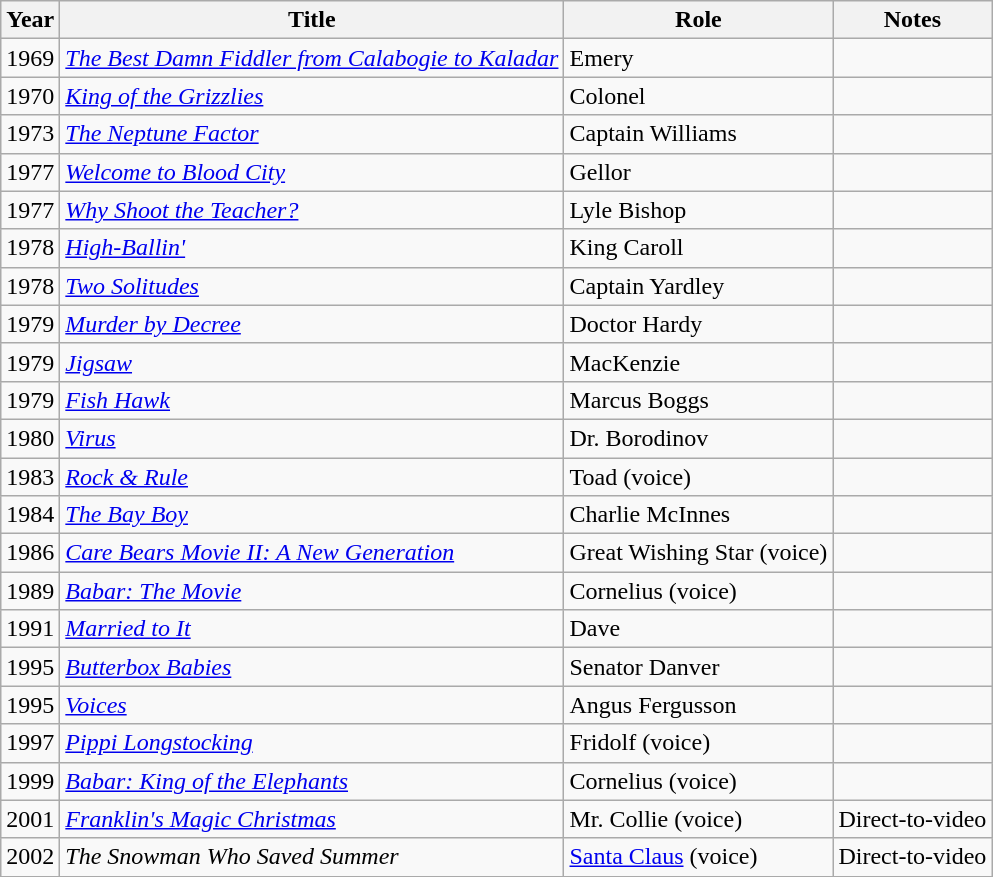<table class="wikitable sortable">
<tr>
<th>Year</th>
<th>Title</th>
<th>Role</th>
<th>Notes</th>
</tr>
<tr>
<td>1969</td>
<td data-sort-value="Best Damn Fiddler from Calabogie to Kaladar, The"><em><a href='#'>The Best Damn Fiddler from Calabogie to Kaladar</a></em></td>
<td>Emery</td>
<td></td>
</tr>
<tr>
<td>1970</td>
<td><em><a href='#'>King of the Grizzlies</a></em></td>
<td>Colonel</td>
<td></td>
</tr>
<tr>
<td>1973</td>
<td data-sort-value="Neptune Factor, The"><em><a href='#'>The Neptune Factor</a></em></td>
<td>Captain Williams</td>
<td></td>
</tr>
<tr>
<td>1977</td>
<td><em><a href='#'>Welcome to Blood City</a></em></td>
<td>Gellor</td>
<td></td>
</tr>
<tr>
<td>1977</td>
<td><em><a href='#'>Why Shoot the Teacher?</a></em></td>
<td>Lyle Bishop</td>
<td></td>
</tr>
<tr>
<td>1978</td>
<td><em><a href='#'>High-Ballin'</a></em></td>
<td>King Caroll</td>
<td></td>
</tr>
<tr>
<td>1978</td>
<td><em><a href='#'>Two Solitudes</a></em></td>
<td>Captain Yardley</td>
<td></td>
</tr>
<tr>
<td>1979</td>
<td><em><a href='#'>Murder by Decree</a></em></td>
<td>Doctor Hardy</td>
<td></td>
</tr>
<tr>
<td>1979</td>
<td><em><a href='#'>Jigsaw</a></em></td>
<td>MacKenzie</td>
<td></td>
</tr>
<tr>
<td>1979</td>
<td><em><a href='#'>Fish Hawk</a></em></td>
<td>Marcus Boggs</td>
<td></td>
</tr>
<tr>
<td>1980</td>
<td><em><a href='#'>Virus</a></em></td>
<td>Dr. Borodinov</td>
<td></td>
</tr>
<tr>
<td>1983</td>
<td><em><a href='#'>Rock & Rule</a></em></td>
<td>Toad (voice)</td>
<td></td>
</tr>
<tr>
<td>1984</td>
<td data-sort-value="Bay Boy, The"><em><a href='#'>The Bay Boy</a></em></td>
<td>Charlie McInnes</td>
<td></td>
</tr>
<tr>
<td>1986</td>
<td><em><a href='#'>Care Bears Movie II: A New Generation</a></em></td>
<td>Great Wishing Star (voice)</td>
<td></td>
</tr>
<tr>
<td>1989</td>
<td><em><a href='#'>Babar: The Movie</a></em></td>
<td>Cornelius (voice)</td>
<td></td>
</tr>
<tr>
<td>1991</td>
<td><em><a href='#'>Married to It</a></em></td>
<td>Dave</td>
<td></td>
</tr>
<tr>
<td>1995</td>
<td><em><a href='#'>Butterbox Babies</a></em></td>
<td>Senator Danver</td>
<td></td>
</tr>
<tr>
<td>1995</td>
<td><em><a href='#'>Voices</a></em></td>
<td>Angus Fergusson</td>
<td></td>
</tr>
<tr>
<td>1997</td>
<td><em><a href='#'>Pippi Longstocking</a></em></td>
<td>Fridolf (voice)</td>
<td></td>
</tr>
<tr>
<td>1999</td>
<td><em><a href='#'>Babar: King of the Elephants</a></em></td>
<td>Cornelius (voice)</td>
<td></td>
</tr>
<tr>
<td>2001</td>
<td><em><a href='#'>Franklin's Magic Christmas</a></em></td>
<td>Mr. Collie (voice)</td>
<td>Direct-to-video</td>
</tr>
<tr>
<td>2002</td>
<td data-sort-value="Snowman Who Saved Summer, The"><em>The Snowman Who Saved Summer</em></td>
<td><a href='#'>Santa Claus</a> (voice)</td>
<td>Direct-to-video</td>
</tr>
</table>
